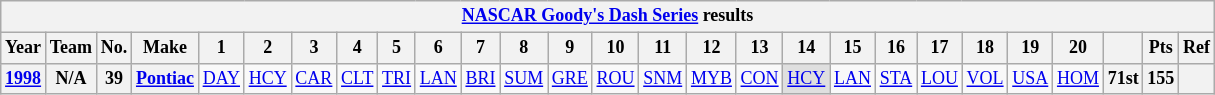<table class="wikitable" style="text-align:center; font-size:75%">
<tr>
<th colspan=32><a href='#'>NASCAR Goody's Dash Series</a> results</th>
</tr>
<tr>
<th>Year</th>
<th>Team</th>
<th>No.</th>
<th>Make</th>
<th>1</th>
<th>2</th>
<th>3</th>
<th>4</th>
<th>5</th>
<th>6</th>
<th>7</th>
<th>8</th>
<th>9</th>
<th>10</th>
<th>11</th>
<th>12</th>
<th>13</th>
<th>14</th>
<th>15</th>
<th>16</th>
<th>17</th>
<th>18</th>
<th>19</th>
<th>20</th>
<th></th>
<th>Pts</th>
<th>Ref</th>
</tr>
<tr>
<th><a href='#'>1998</a></th>
<th>N/A</th>
<th>39</th>
<th><a href='#'>Pontiac</a></th>
<td><a href='#'>DAY</a></td>
<td><a href='#'>HCY</a></td>
<td><a href='#'>CAR</a></td>
<td><a href='#'>CLT</a></td>
<td><a href='#'>TRI</a></td>
<td><a href='#'>LAN</a></td>
<td><a href='#'>BRI</a></td>
<td><a href='#'>SUM</a></td>
<td><a href='#'>GRE</a></td>
<td><a href='#'>ROU</a></td>
<td><a href='#'>SNM</a></td>
<td><a href='#'>MYB</a></td>
<td><a href='#'>CON</a></td>
<td style="background:#DFDFDF;"><a href='#'>HCY</a><br></td>
<td><a href='#'>LAN</a></td>
<td><a href='#'>STA</a></td>
<td><a href='#'>LOU</a></td>
<td><a href='#'>VOL</a></td>
<td><a href='#'>USA</a></td>
<td><a href='#'>HOM</a></td>
<th>71st</th>
<th>155</th>
<th></th>
</tr>
</table>
